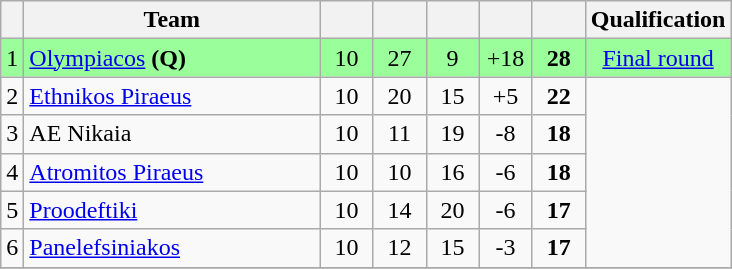<table class="wikitable" style="text-align: center; font-size:100%">
<tr>
<th></th>
<th width=190>Team</th>
<th width=28></th>
<th width=28></th>
<th width=28></th>
<th width=28></th>
<th width=28></th>
<th>Qualification</th>
</tr>
<tr bgcolor=#9AFF9A>
<td>1</td>
<td align=left><a href='#'>Olympiacos</a> <strong>(Q)</strong></td>
<td>10</td>
<td>27</td>
<td>9</td>
<td>+18</td>
<td><strong>28</strong></td>
<td><a href='#'>Final round</a></td>
</tr>
<tr>
<td>2</td>
<td align=left><a href='#'>Ethnikos Piraeus</a></td>
<td>10</td>
<td>20</td>
<td>15</td>
<td>+5</td>
<td><strong>22</strong></td>
<td rowspan=5></td>
</tr>
<tr>
<td>3</td>
<td align=left>AE Nikaia</td>
<td>10</td>
<td>11</td>
<td>19</td>
<td>-8</td>
<td><strong>18</strong></td>
</tr>
<tr>
<td>4</td>
<td align=left><a href='#'>Atromitos Piraeus</a></td>
<td>10</td>
<td>10</td>
<td>16</td>
<td>-6</td>
<td><strong>18</strong></td>
</tr>
<tr>
<td>5</td>
<td align=left><a href='#'>Proodeftiki</a></td>
<td>10</td>
<td>14</td>
<td>20</td>
<td>-6</td>
<td><strong>17</strong></td>
</tr>
<tr>
<td>6</td>
<td align=left><a href='#'>Panelefsiniakos</a></td>
<td>10</td>
<td>12</td>
<td>15</td>
<td>-3</td>
<td><strong>17</strong></td>
</tr>
<tr>
</tr>
</table>
